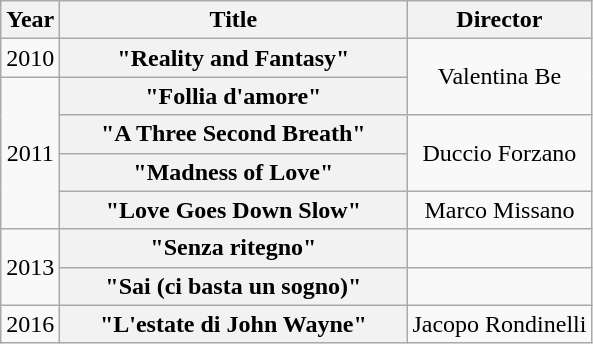<table class="wikitable plainrowheaders" style="text-align:center;">
<tr>
<th scope="col" style="width:1em;">Year</th>
<th scope="col" style="width:14em;">Title</th>
<th scope="col">Director</th>
</tr>
<tr>
<td>2010</td>
<th scope="row">"Reality and Fantasy"</th>
<td rowspan="2">Valentina Be</td>
</tr>
<tr>
<td rowspan="4">2011</td>
<th scope="row">"Follia d'amore"</th>
</tr>
<tr>
<th scope="row">"A Three Second Breath"</th>
<td rowspan="2">Duccio Forzano</td>
</tr>
<tr>
<th scope="row">"Madness of Love"</th>
</tr>
<tr>
<th scope="row">"Love Goes Down Slow"</th>
<td>Marco Missano</td>
</tr>
<tr>
<td rowspan="2">2013</td>
<th scope="row">"Senza ritegno"</th>
<td></td>
</tr>
<tr>
<th scope="row">"Sai (ci basta un sogno)"</th>
<td></td>
</tr>
<tr>
<td>2016</td>
<th scope="row">"L'estate di John Wayne"</th>
<td>Jacopo Rondinelli</td>
</tr>
</table>
